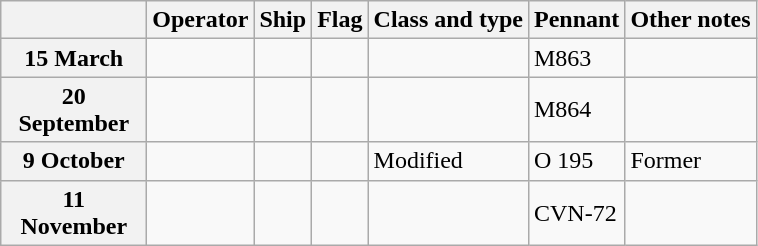<table class="wikitable">
<tr>
<th width="90"></th>
<th>Operator</th>
<th>Ship</th>
<th>Flag</th>
<th>Class and type</th>
<th>Pennant</th>
<th>Other notes</th>
</tr>
<tr ---->
<th>15 March</th>
<td></td>
<td><strong></strong></td>
<td></td>
<td></td>
<td>M863</td>
<td></td>
</tr>
<tr ---->
<th>20 September</th>
<td></td>
<td><strong></strong></td>
<td></td>
<td></td>
<td>M864</td>
<td></td>
</tr>
<tr ---->
<th>9 October</th>
<td></td>
<td><strong></strong></td>
<td></td>
<td>Modified </td>
<td>O 195</td>
<td>Former </td>
</tr>
<tr ---->
<th>11 November</th>
<td></td>
<td><strong></strong></td>
<td></td>
<td></td>
<td>CVN-72</td>
<td></td>
</tr>
</table>
